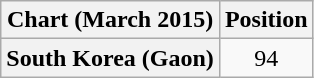<table class="wikitable plainrowheaders" style="text-align:center">
<tr>
<th scope="col">Chart (March 2015)</th>
<th scope="col">Position</th>
</tr>
<tr>
<th scope="row">South Korea (Gaon)</th>
<td>94</td>
</tr>
</table>
